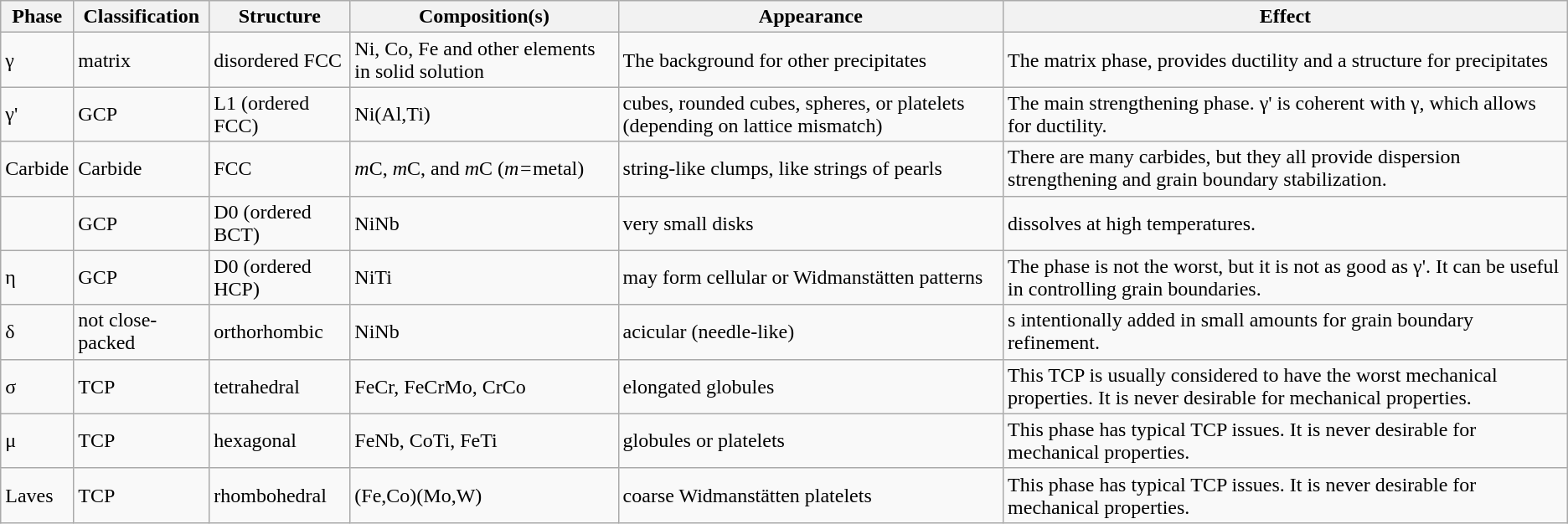<table class="wikitable">
<tr>
<th>Phase</th>
<th>Classification</th>
<th>Structure</th>
<th>Composition(s)</th>
<th>Appearance</th>
<th>Effect</th>
</tr>
<tr>
<td>γ</td>
<td>matrix</td>
<td>disordered FCC</td>
<td>Ni, Co, Fe and other elements in solid solution</td>
<td>The background for other precipitates</td>
<td>The matrix phase, provides ductility and a structure for precipitates</td>
</tr>
<tr>
<td>γ'</td>
<td>GCP</td>
<td>L1 (ordered FCC)</td>
<td>Ni(Al,Ti)</td>
<td>cubes, rounded cubes, spheres, or platelets (depending on lattice mismatch)</td>
<td>The main strengthening phase. γ' is coherent with γ, which allows for ductility.</td>
</tr>
<tr>
<td>Carbide</td>
<td>Carbide</td>
<td>FCC</td>
<td><em>m</em>C, <em>m</em>C, and <em>m</em>C (<em>m</em> ⁠= ⁠metal)</td>
<td>string-like clumps, like strings of pearls</td>
<td>There are many carbides, but they all provide dispersion strengthening and grain boundary stabilization.</td>
</tr>
<tr>
<td></td>
<td>GCP</td>
<td>D0 (ordered BCT)</td>
<td>NiNb</td>
<td>very small disks</td>
<td> dissolves at high temperatures.</td>
</tr>
<tr>
<td>η</td>
<td>GCP</td>
<td>D0 (ordered HCP)</td>
<td>NiTi</td>
<td>may form cellular or Widmanstätten patterns</td>
<td>The phase is not the worst, but it is not as good as γ'. It can be useful in controlling grain boundaries.</td>
</tr>
<tr>
<td>δ</td>
<td>not close-packed</td>
<td>orthorhombic</td>
<td>NiNb</td>
<td>acicular (needle-like)</td>
<td>s intentionally added in small amounts for grain boundary refinement.</td>
</tr>
<tr>
<td>σ</td>
<td>TCP</td>
<td>tetrahedral</td>
<td>FeCr, FeCrMo, CrCo</td>
<td>elongated globules</td>
<td>This TCP is usually considered to have the worst mechanical properties. It is never desirable for mechanical properties.</td>
</tr>
<tr>
<td>μ</td>
<td>TCP</td>
<td>hexagonal</td>
<td>FeNb, CoTi, FeTi</td>
<td>globules or platelets</td>
<td>This phase has typical TCP issues. It is never desirable for mechanical properties.</td>
</tr>
<tr>
<td>Laves</td>
<td>TCP</td>
<td>rhombohedral</td>
<td>(Fe,Co)(Mo,W)</td>
<td>coarse Widmanstätten platelets</td>
<td>This phase has typical TCP issues. It is never desirable for mechanical properties.</td>
</tr>
</table>
